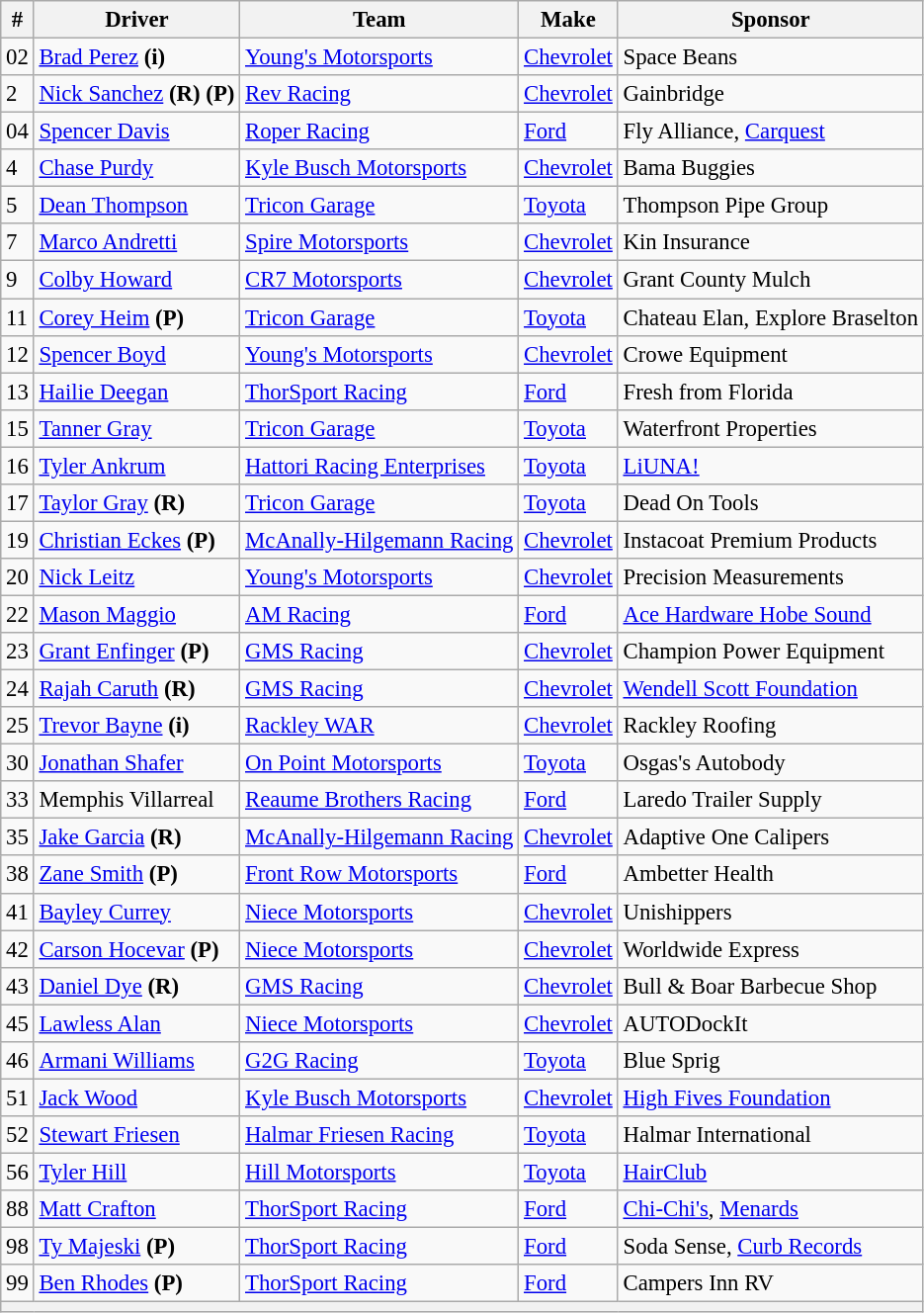<table class="wikitable" style="font-size: 95%;">
<tr>
<th>#</th>
<th>Driver</th>
<th>Team</th>
<th>Make</th>
<th>Sponsor</th>
</tr>
<tr>
<td>02</td>
<td><a href='#'>Brad Perez</a> <strong>(i)</strong></td>
<td><a href='#'>Young's Motorsports</a></td>
<td><a href='#'>Chevrolet</a></td>
<td>Space Beans</td>
</tr>
<tr>
<td>2</td>
<td nowrap><a href='#'>Nick Sanchez</a> <strong>(R)</strong> <strong>(P)</strong></td>
<td><a href='#'>Rev Racing</a></td>
<td><a href='#'>Chevrolet</a></td>
<td>Gainbridge</td>
</tr>
<tr>
<td>04</td>
<td><a href='#'>Spencer Davis</a></td>
<td><a href='#'>Roper Racing</a></td>
<td><a href='#'>Ford</a></td>
<td>Fly Alliance, <a href='#'>Carquest</a></td>
</tr>
<tr>
<td>4</td>
<td><a href='#'>Chase Purdy</a></td>
<td><a href='#'>Kyle Busch Motorsports</a></td>
<td><a href='#'>Chevrolet</a></td>
<td>Bama Buggies</td>
</tr>
<tr>
<td>5</td>
<td><a href='#'>Dean Thompson</a></td>
<td><a href='#'>Tricon Garage</a></td>
<td><a href='#'>Toyota</a></td>
<td>Thompson Pipe Group</td>
</tr>
<tr>
<td>7</td>
<td><a href='#'>Marco Andretti</a></td>
<td><a href='#'>Spire Motorsports</a></td>
<td><a href='#'>Chevrolet</a></td>
<td>Kin Insurance</td>
</tr>
<tr>
<td>9</td>
<td><a href='#'>Colby Howard</a></td>
<td><a href='#'>CR7 Motorsports</a></td>
<td><a href='#'>Chevrolet</a></td>
<td>Grant County Mulch</td>
</tr>
<tr>
<td>11</td>
<td><a href='#'>Corey Heim</a> <strong>(P)</strong></td>
<td><a href='#'>Tricon Garage</a></td>
<td><a href='#'>Toyota</a></td>
<td nowrap>Chateau Elan, Explore Braselton</td>
</tr>
<tr>
<td>12</td>
<td><a href='#'>Spencer Boyd</a></td>
<td><a href='#'>Young's Motorsports</a></td>
<td><a href='#'>Chevrolet</a></td>
<td>Crowe Equipment</td>
</tr>
<tr>
<td>13</td>
<td><a href='#'>Hailie Deegan</a></td>
<td><a href='#'>ThorSport Racing</a></td>
<td><a href='#'>Ford</a></td>
<td>Fresh from Florida</td>
</tr>
<tr>
<td>15</td>
<td><a href='#'>Tanner Gray</a></td>
<td><a href='#'>Tricon Garage</a></td>
<td><a href='#'>Toyota</a></td>
<td>Waterfront Properties</td>
</tr>
<tr>
<td>16</td>
<td><a href='#'>Tyler Ankrum</a></td>
<td><a href='#'>Hattori Racing Enterprises</a></td>
<td><a href='#'>Toyota</a></td>
<td><a href='#'>LiUNA!</a></td>
</tr>
<tr>
<td>17</td>
<td><a href='#'>Taylor Gray</a> <strong>(R)</strong></td>
<td><a href='#'>Tricon Garage</a></td>
<td><a href='#'>Toyota</a></td>
<td>Dead On Tools</td>
</tr>
<tr>
<td>19</td>
<td><a href='#'>Christian Eckes</a> <strong>(P)</strong></td>
<td nowrap><a href='#'>McAnally-Hilgemann Racing</a></td>
<td><a href='#'>Chevrolet</a></td>
<td>Instacoat Premium Products</td>
</tr>
<tr>
<td>20</td>
<td><a href='#'>Nick Leitz</a></td>
<td><a href='#'>Young's Motorsports</a></td>
<td><a href='#'>Chevrolet</a></td>
<td>Precision Measurements</td>
</tr>
<tr>
<td>22</td>
<td nowrap=""><a href='#'>Mason Maggio</a></td>
<td><a href='#'>AM Racing</a></td>
<td><a href='#'>Ford</a></td>
<td><a href='#'>Ace Hardware Hobe Sound</a></td>
</tr>
<tr>
<td>23</td>
<td><a href='#'>Grant Enfinger</a> <strong>(P)</strong></td>
<td><a href='#'>GMS Racing</a></td>
<td><a href='#'>Chevrolet</a></td>
<td>Champion Power Equipment</td>
</tr>
<tr>
<td>24</td>
<td><a href='#'>Rajah Caruth</a> <strong>(R)</strong></td>
<td><a href='#'>GMS Racing</a></td>
<td><a href='#'>Chevrolet</a></td>
<td><a href='#'>Wendell Scott Foundation</a></td>
</tr>
<tr>
<td>25</td>
<td><a href='#'>Trevor Bayne</a> <strong>(i)</strong></td>
<td><a href='#'>Rackley WAR</a></td>
<td><a href='#'>Chevrolet</a></td>
<td>Rackley Roofing</td>
</tr>
<tr>
<td>30</td>
<td><a href='#'>Jonathan Shafer</a></td>
<td><a href='#'>On Point Motorsports</a></td>
<td><a href='#'>Toyota</a></td>
<td>Osgas's Autobody</td>
</tr>
<tr>
<td>33</td>
<td>Memphis Villarreal</td>
<td><a href='#'>Reaume Brothers Racing</a></td>
<td><a href='#'>Ford</a></td>
<td>Laredo Trailer Supply</td>
</tr>
<tr>
<td>35</td>
<td><a href='#'>Jake Garcia</a> <strong>(R)</strong></td>
<td><a href='#'>McAnally-Hilgemann Racing</a></td>
<td><a href='#'>Chevrolet</a></td>
<td>Adaptive One Calipers</td>
</tr>
<tr>
<td>38</td>
<td><a href='#'>Zane Smith</a> <strong>(P)</strong></td>
<td><a href='#'>Front Row Motorsports</a></td>
<td><a href='#'>Ford</a></td>
<td>Ambetter Health</td>
</tr>
<tr>
<td>41</td>
<td><a href='#'>Bayley Currey</a></td>
<td nowrap=""><a href='#'>Niece Motorsports</a></td>
<td><a href='#'>Chevrolet</a></td>
<td>Unishippers</td>
</tr>
<tr>
<td>42</td>
<td><a href='#'>Carson Hocevar</a> <strong>(P)</strong></td>
<td nowrap=""><a href='#'>Niece Motorsports</a></td>
<td><a href='#'>Chevrolet</a></td>
<td>Worldwide Express</td>
</tr>
<tr>
<td>43</td>
<td><a href='#'>Daniel Dye</a> <strong>(R)</strong></td>
<td><a href='#'>GMS Racing</a></td>
<td><a href='#'>Chevrolet</a></td>
<td>Bull & Boar Barbecue Shop</td>
</tr>
<tr>
<td>45</td>
<td><a href='#'>Lawless Alan</a></td>
<td><a href='#'>Niece Motorsports</a></td>
<td><a href='#'>Chevrolet</a></td>
<td>AUTODockIt</td>
</tr>
<tr>
<td>46</td>
<td><a href='#'>Armani Williams</a></td>
<td><a href='#'>G2G Racing</a></td>
<td><a href='#'>Toyota</a></td>
<td>Blue Sprig</td>
</tr>
<tr>
<td>51</td>
<td><a href='#'>Jack Wood</a></td>
<td><a href='#'>Kyle Busch Motorsports</a></td>
<td><a href='#'>Chevrolet</a></td>
<td><a href='#'>High Fives Foundation</a></td>
</tr>
<tr>
<td>52</td>
<td><a href='#'>Stewart Friesen</a></td>
<td><a href='#'>Halmar Friesen Racing</a></td>
<td><a href='#'>Toyota</a></td>
<td>Halmar International</td>
</tr>
<tr>
<td>56</td>
<td><a href='#'>Tyler Hill</a></td>
<td><a href='#'>Hill Motorsports</a></td>
<td><a href='#'>Toyota</a></td>
<td><a href='#'>HairClub</a></td>
</tr>
<tr>
<td>88</td>
<td><a href='#'>Matt Crafton</a></td>
<td><a href='#'>ThorSport Racing</a></td>
<td><a href='#'>Ford</a></td>
<td><a href='#'>Chi-Chi's</a>, <a href='#'>Menards</a></td>
</tr>
<tr>
<td>98</td>
<td><a href='#'>Ty Majeski</a> <strong>(P)</strong></td>
<td><a href='#'>ThorSport Racing</a></td>
<td><a href='#'>Ford</a></td>
<td>Soda Sense, <a href='#'>Curb Records</a></td>
</tr>
<tr>
<td>99</td>
<td><a href='#'>Ben Rhodes</a> <strong>(P)</strong></td>
<td><a href='#'>ThorSport Racing</a></td>
<td><a href='#'>Ford</a></td>
<td>Campers Inn RV</td>
</tr>
<tr>
<th colspan="5"></th>
</tr>
</table>
